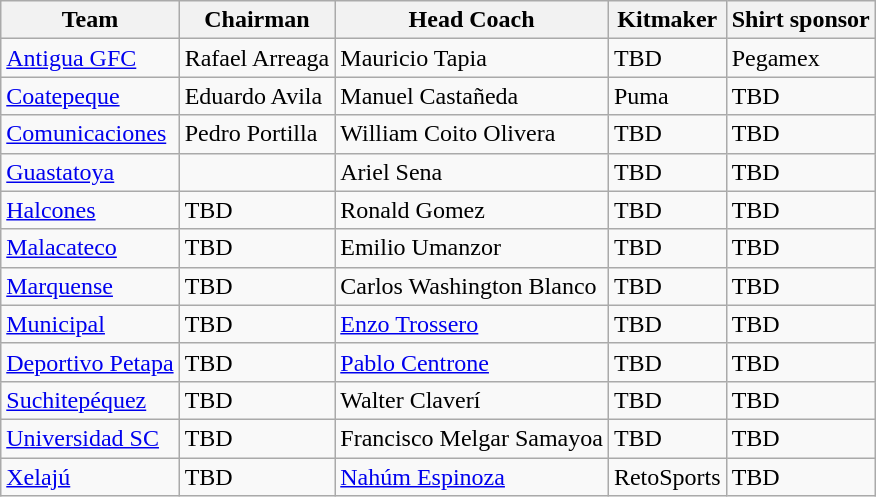<table class="wikitable sortable" style="text-align: left;">
<tr>
<th>Team</th>
<th>Chairman</th>
<th>Head Coach</th>
<th>Kitmaker</th>
<th>Shirt sponsor</th>
</tr>
<tr>
<td><a href='#'>Antigua GFC</a></td>
<td> Rafael Arreaga</td>
<td> Mauricio Tapia</td>
<td>TBD</td>
<td>Pegamex</td>
</tr>
<tr>
<td><a href='#'>Coatepeque</a></td>
<td> Eduardo Avila</td>
<td> Manuel Castañeda</td>
<td>Puma</td>
<td>TBD</td>
</tr>
<tr>
<td><a href='#'>Comunicaciones</a></td>
<td> Pedro Portilla</td>
<td> William Coito Olivera</td>
<td>TBD</td>
<td>TBD</td>
</tr>
<tr>
<td><a href='#'>Guastatoya</a></td>
<td></td>
<td> Ariel Sena</td>
<td>TBD</td>
<td>TBD</td>
</tr>
<tr>
<td><a href='#'>Halcones</a></td>
<td> TBD</td>
<td> Ronald Gomez</td>
<td>TBD</td>
<td>TBD</td>
</tr>
<tr>
<td><a href='#'>Malacateco</a></td>
<td> TBD</td>
<td> Emilio Umanzor</td>
<td>TBD</td>
<td>TBD</td>
</tr>
<tr>
<td><a href='#'>Marquense</a></td>
<td> TBD</td>
<td> Carlos Washington Blanco</td>
<td>TBD</td>
<td>TBD</td>
</tr>
<tr>
<td><a href='#'>Municipal</a></td>
<td> TBD</td>
<td> <a href='#'>Enzo Trossero</a></td>
<td>TBD</td>
<td>TBD</td>
</tr>
<tr>
<td><a href='#'>Deportivo Petapa</a></td>
<td> TBD</td>
<td> <a href='#'>Pablo Centrone</a></td>
<td>TBD</td>
<td>TBD</td>
</tr>
<tr>
<td><a href='#'>Suchitepéquez</a></td>
<td> TBD</td>
<td> Walter Claverí</td>
<td>TBD</td>
<td>TBD</td>
</tr>
<tr>
<td><a href='#'>Universidad SC</a></td>
<td> TBD</td>
<td> Francisco Melgar Samayoa</td>
<td>TBD</td>
<td>TBD</td>
</tr>
<tr>
<td><a href='#'>Xelajú</a></td>
<td> TBD</td>
<td> <a href='#'>Nahúm Espinoza</a></td>
<td>RetoSports</td>
<td>TBD</td>
</tr>
</table>
